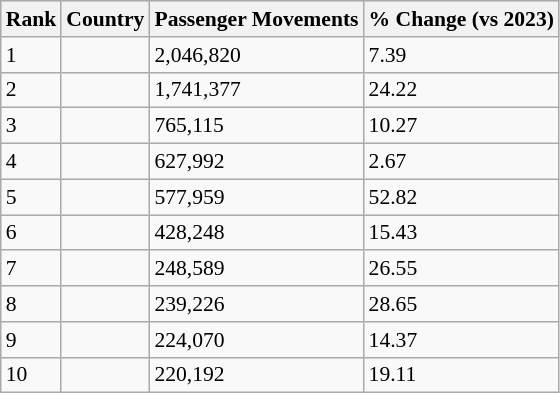<table class="wikitable sortable" style="font-size: 90%" width= align=>
<tr style="background:lightgrey;">
<th>Rank</th>
<th>Country</th>
<th>Passenger Movements</th>
<th>% Change (vs 2023)</th>
</tr>
<tr>
<td>1</td>
<td></td>
<td>2,046,820</td>
<td> 7.39</td>
</tr>
<tr>
<td>2</td>
<td></td>
<td>1,741,377</td>
<td> 24.22</td>
</tr>
<tr>
<td>3</td>
<td></td>
<td>765,115</td>
<td> 10.27</td>
</tr>
<tr>
<td>4</td>
<td></td>
<td>627,992</td>
<td> 2.67</td>
</tr>
<tr>
<td>5</td>
<td></td>
<td>577,959</td>
<td> 52.82</td>
</tr>
<tr>
<td>6</td>
<td></td>
<td>428,248</td>
<td> 15.43</td>
</tr>
<tr>
<td>7</td>
<td></td>
<td>248,589</td>
<td> 26.55</td>
</tr>
<tr>
<td>8</td>
<td></td>
<td>239,226</td>
<td> 28.65</td>
</tr>
<tr>
<td>9</td>
<td></td>
<td>224,070</td>
<td> 14.37</td>
</tr>
<tr>
<td>10</td>
<td></td>
<td>220,192</td>
<td> 19.11</td>
</tr>
</table>
